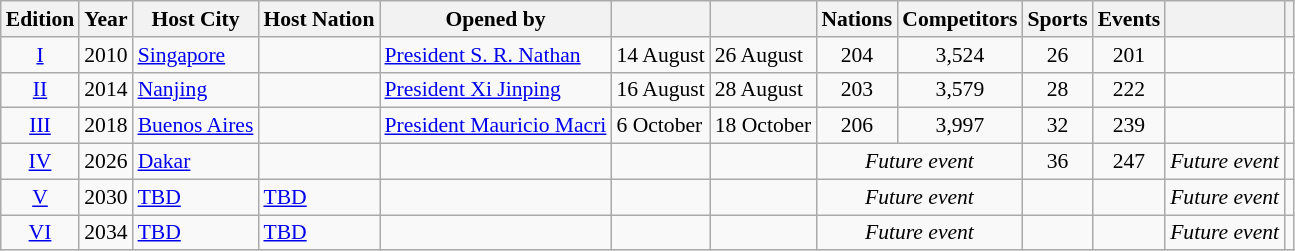<table class="wikitable" style="text-align:center; font-size:90%;">
<tr>
<th>Edition</th>
<th>Year</th>
<th>Host City</th>
<th>Host Nation</th>
<th>Opened by</th>
<th></th>
<th></th>
<th>Nations</th>
<th>Competitors</th>
<th>Sports</th>
<th>Events</th>
<th></th>
<th></th>
</tr>
<tr>
<td><a href='#'>I</a></td>
<td>2010</td>
<td align=left><a href='#'>Singapore</a></td>
<td align=left></td>
<td align=left><a href='#'>President S. R. Nathan</a></td>
<td align=left>14 August</td>
<td align=left>26 August</td>
<td>204</td>
<td>3,524</td>
<td>26</td>
<td>201</td>
<td align=left></td>
<td></td>
</tr>
<tr>
<td><a href='#'>II</a></td>
<td>2014</td>
<td align=left><a href='#'>Nanjing</a></td>
<td align=left></td>
<td align=left><a href='#'>President Xi Jinping</a></td>
<td align=left>16 August</td>
<td align=left>28 August</td>
<td>203</td>
<td>3,579</td>
<td>28</td>
<td>222</td>
<td align=left></td>
<td></td>
</tr>
<tr>
<td><a href='#'>III</a></td>
<td>2018</td>
<td align=left><a href='#'>Buenos Aires</a></td>
<td align=left></td>
<td align=left><a href='#'>President Mauricio Macri</a></td>
<td align=left>6 October</td>
<td align=left>18 October</td>
<td>206</td>
<td>3,997</td>
<td>32</td>
<td>239</td>
<td align=left></td>
<td></td>
</tr>
<tr>
<td><a href='#'>IV</a></td>
<td>2026</td>
<td align=left><a href='#'>Dakar</a></td>
<td align=left></td>
<td align=left></td>
<td align=left></td>
<td align=left></td>
<td colspan=2 style="text-align:center"><em>Future event</em></td>
<td>36</td>
<td>247</td>
<td><em>Future event</em></td>
<td></td>
</tr>
<tr>
<td><a href='#'>V</a></td>
<td>2030</td>
<td align=left><a href='#'>TBD</a></td>
<td align=left><a href='#'>TBD</a></td>
<td align=left></td>
<td align=left></td>
<td align=left></td>
<td colspan=2 style="text-align:center"><em>Future event</em></td>
<td></td>
<td></td>
<td><em>Future event</em></td>
<td></td>
</tr>
<tr>
<td><a href='#'>VI</a></td>
<td>2034</td>
<td align=left><a href='#'>TBD</a></td>
<td align=left><a href='#'>TBD</a></td>
<td align=left></td>
<td align=left></td>
<td align=left></td>
<td colspan=2 style="text-align:center"><em>Future event</em></td>
<td></td>
<td></td>
<td><em>Future event</em></td>
<td></td>
</tr>
</table>
